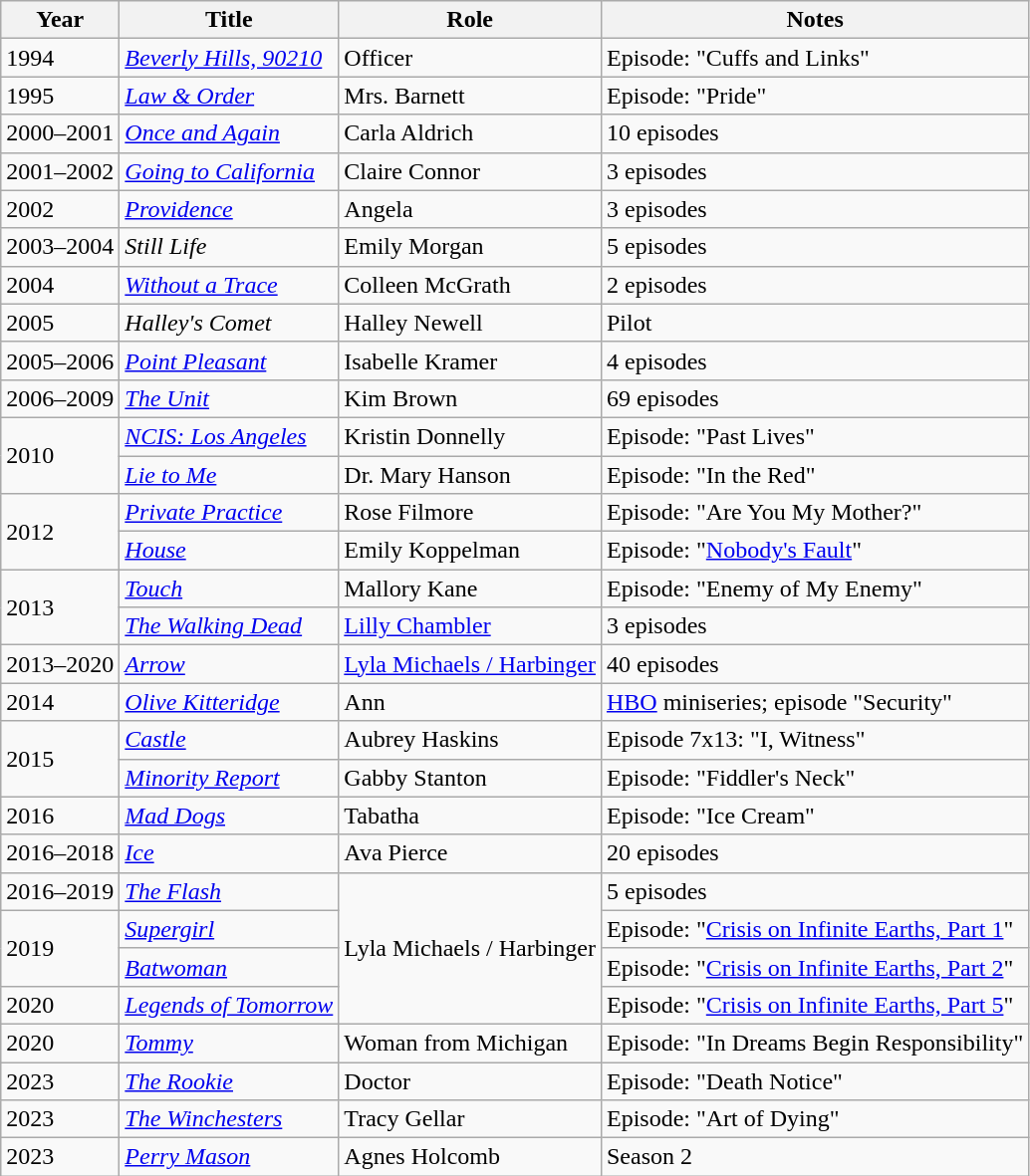<table class="wikitable sortable">
<tr>
<th>Year</th>
<th>Title</th>
<th>Role</th>
<th>Notes</th>
</tr>
<tr>
<td>1994</td>
<td><em><a href='#'>Beverly Hills, 90210</a></em></td>
<td>Officer</td>
<td>Episode: "Cuffs and Links"</td>
</tr>
<tr>
<td>1995</td>
<td><em><a href='#'>Law & Order</a></em></td>
<td>Mrs. Barnett</td>
<td>Episode: "Pride"</td>
</tr>
<tr>
<td>2000–2001</td>
<td><em><a href='#'>Once and Again</a></em></td>
<td>Carla Aldrich</td>
<td>10 episodes</td>
</tr>
<tr>
<td>2001–2002</td>
<td><em><a href='#'>Going to California</a></em></td>
<td>Claire Connor</td>
<td>3 episodes</td>
</tr>
<tr>
<td>2002</td>
<td><em><a href='#'>Providence</a></em></td>
<td>Angela</td>
<td>3 episodes</td>
</tr>
<tr>
<td>2003–2004</td>
<td><em>Still Life</em></td>
<td>Emily Morgan</td>
<td>5 episodes</td>
</tr>
<tr>
<td>2004</td>
<td><em><a href='#'>Without a Trace</a></em></td>
<td>Colleen McGrath</td>
<td>2 episodes</td>
</tr>
<tr>
<td>2005</td>
<td><em>Halley's Comet</em></td>
<td>Halley Newell</td>
<td>Pilot</td>
</tr>
<tr>
<td>2005–2006</td>
<td><em><a href='#'>Point Pleasant</a></em></td>
<td>Isabelle Kramer</td>
<td>4 episodes</td>
</tr>
<tr>
<td>2006–2009</td>
<td><em><a href='#'>The Unit</a></em></td>
<td>Kim Brown</td>
<td>69 episodes</td>
</tr>
<tr>
<td rowspan=2>2010</td>
<td><em><a href='#'>NCIS: Los Angeles</a></em></td>
<td>Kristin Donnelly</td>
<td>Episode: "Past Lives"</td>
</tr>
<tr>
<td><em><a href='#'>Lie to Me</a></em></td>
<td>Dr. Mary Hanson</td>
<td>Episode: "In the Red"</td>
</tr>
<tr>
<td rowspan=2>2012</td>
<td><em><a href='#'>Private Practice</a></em></td>
<td>Rose Filmore</td>
<td>Episode: "Are You My Mother?"</td>
</tr>
<tr>
<td><em><a href='#'>House</a></em></td>
<td>Emily Koppelman</td>
<td>Episode: "<a href='#'>Nobody's Fault</a>"</td>
</tr>
<tr>
<td rowspan=2>2013</td>
<td><em><a href='#'>Touch</a></em></td>
<td>Mallory Kane</td>
<td>Episode: "Enemy of My Enemy"</td>
</tr>
<tr>
<td><em><a href='#'>The Walking Dead</a></em></td>
<td><a href='#'>Lilly Chambler</a></td>
<td>3 episodes</td>
</tr>
<tr>
<td>2013–2020</td>
<td><em><a href='#'>Arrow</a></em></td>
<td><a href='#'>Lyla Michaels / Harbinger</a></td>
<td>40 episodes</td>
</tr>
<tr>
<td>2014</td>
<td><em><a href='#'>Olive Kitteridge</a></em></td>
<td>Ann</td>
<td><a href='#'>HBO</a> miniseries; episode "Security"</td>
</tr>
<tr>
<td rowspan=2>2015</td>
<td><em><a href='#'>Castle</a></em></td>
<td>Aubrey Haskins</td>
<td>Episode 7x13: "I, Witness"</td>
</tr>
<tr>
<td><em><a href='#'>Minority Report</a></em></td>
<td>Gabby Stanton</td>
<td>Episode: "Fiddler's Neck"</td>
</tr>
<tr>
<td>2016</td>
<td><em><a href='#'>Mad Dogs</a></em></td>
<td>Tabatha</td>
<td>Episode: "Ice Cream"</td>
</tr>
<tr>
<td>2016–2018</td>
<td><em><a href='#'>Ice</a></em></td>
<td>Ava Pierce</td>
<td>20 episodes</td>
</tr>
<tr>
<td>2016–2019</td>
<td><em><a href='#'>The Flash</a></em></td>
<td rowspan=4>Lyla Michaels / Harbinger</td>
<td>5 episodes</td>
</tr>
<tr>
<td rowspan=2>2019</td>
<td><em><a href='#'>Supergirl</a></em></td>
<td>Episode: "<a href='#'>Crisis on Infinite Earths, Part 1</a>" </td>
</tr>
<tr>
<td><em><a href='#'>Batwoman</a></em></td>
<td>Episode: "<a href='#'>Crisis on Infinite Earths, Part 2</a>"</td>
</tr>
<tr>
<td>2020</td>
<td><em><a href='#'>Legends of Tomorrow</a></em></td>
<td>Episode: "<a href='#'>Crisis on Infinite Earths, Part 5</a>"</td>
</tr>
<tr>
<td>2020</td>
<td><em><a href='#'>Tommy</a></em></td>
<td>Woman from Michigan</td>
<td>Episode: "In Dreams Begin Responsibility"</td>
</tr>
<tr>
<td>2023</td>
<td><a href='#'><em>The Rookie</em></a></td>
<td>Doctor</td>
<td>Episode: "Death Notice"</td>
</tr>
<tr>
<td>2023</td>
<td><em><a href='#'>The Winchesters</a></em></td>
<td>Tracy Gellar</td>
<td>Episode: "Art of Dying"</td>
</tr>
<tr>
<td>2023</td>
<td><em><a href='#'>Perry Mason</a></em></td>
<td>Agnes Holcomb</td>
<td>Season 2</td>
</tr>
</table>
